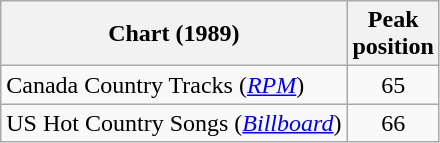<table class="wikitable sortable">
<tr>
<th>Chart (1989)</th>
<th>Peak<br>position</th>
</tr>
<tr>
<td align="left">Canada Country Tracks (<em><a href='#'>RPM</a></em>)</td>
<td style="text-align:center;">65</td>
</tr>
<tr>
<td align="left">US Hot Country Songs (<em><a href='#'>Billboard</a></em>)</td>
<td style="text-align:center;">66</td>
</tr>
</table>
